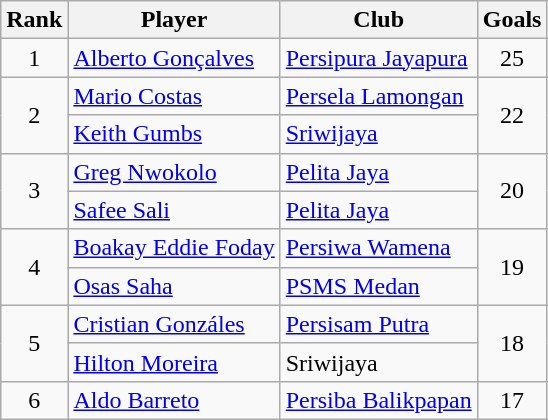<table class="wikitable" style="text-align:center">
<tr>
<th>Rank</th>
<th>Player</th>
<th>Club</th>
<th>Goals</th>
</tr>
<tr>
<td>1</td>
<td align="left"> <a href='#'>Alberto Gonçalves</a></td>
<td align="left"><a href='#'>Persipura Jayapura</a></td>
<td>25</td>
</tr>
<tr>
<td rowspan="2">2</td>
<td align="left"> <a href='#'>Mario Costas</a></td>
<td align="left"><a href='#'>Persela Lamongan</a></td>
<td rowspan="2">22</td>
</tr>
<tr>
<td align="left"> <a href='#'>Keith Gumbs</a></td>
<td align="left"><a href='#'>Sriwijaya</a></td>
</tr>
<tr>
<td rowspan="2">3</td>
<td align="left"> <a href='#'>Greg Nwokolo</a></td>
<td align="left"><a href='#'>Pelita Jaya</a></td>
<td rowspan="2">20</td>
</tr>
<tr>
<td align="left"> <a href='#'>Safee Sali</a></td>
<td align="left"><a href='#'>Pelita Jaya</a></td>
</tr>
<tr>
<td rowspan="2">4</td>
<td align="left"> <a href='#'>Boakay Eddie Foday</a></td>
<td align="left"><a href='#'>Persiwa Wamena</a></td>
<td rowspan="2">19</td>
</tr>
<tr>
<td align="left"> <a href='#'>Osas Saha</a></td>
<td align="left"><a href='#'>PSMS Medan</a></td>
</tr>
<tr>
<td rowspan="2">5</td>
<td align="left"> <a href='#'>Cristian Gonzáles</a></td>
<td align="left"><a href='#'>Persisam Putra</a></td>
<td rowspan="2">18</td>
</tr>
<tr>
<td align="left"> <a href='#'>Hilton Moreira</a></td>
<td align="left">Sriwijaya</td>
</tr>
<tr>
<td>6</td>
<td align="left"> <a href='#'>Aldo Barreto</a></td>
<td align="left"><a href='#'>Persiba Balikpapan</a></td>
<td>17</td>
</tr>
</table>
